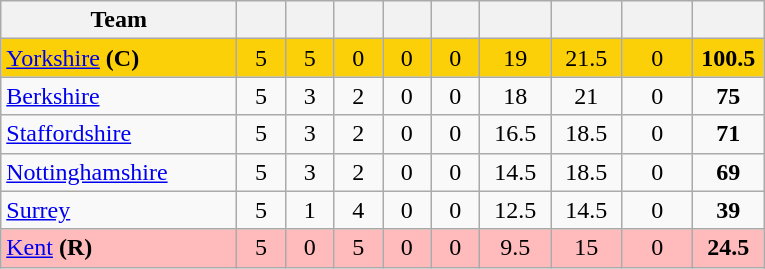<table class="wikitable" style="text-align:center">
<tr>
<th width="150">Team</th>
<th width="25"></th>
<th width="25"></th>
<th width="25"></th>
<th width="25"></th>
<th width="25"></th>
<th width="40"></th>
<th width="40"></th>
<th width="40"></th>
<th width="40"></th>
</tr>
<tr style="background:#fbd009">
<td style="text-align:left"><a href='#'>Yorkshire</a>  <strong>(C)</strong></td>
<td>5</td>
<td>5</td>
<td>0</td>
<td>0</td>
<td>0</td>
<td>19</td>
<td>21.5</td>
<td>0</td>
<td><strong>100.5</strong></td>
</tr>
<tr>
<td style="text-align:left"><a href='#'>Berkshire</a></td>
<td>5</td>
<td>3</td>
<td>2</td>
<td>0</td>
<td>0</td>
<td>18</td>
<td>21</td>
<td>0</td>
<td><strong>75</strong></td>
</tr>
<tr>
<td style="text-align:left"><a href='#'>Staffordshire</a></td>
<td>5</td>
<td>3</td>
<td>2</td>
<td>0</td>
<td>0</td>
<td>16.5</td>
<td>18.5</td>
<td>0</td>
<td><strong>71</strong></td>
</tr>
<tr>
<td style="text-align:left"><a href='#'>Nottinghamshire</a></td>
<td>5</td>
<td>3</td>
<td>2</td>
<td>0</td>
<td>0</td>
<td>14.5</td>
<td>18.5</td>
<td>0</td>
<td><strong>69</strong></td>
</tr>
<tr>
<td style="text-align:left"><a href='#'>Surrey</a></td>
<td>5</td>
<td>1</td>
<td>4</td>
<td>0</td>
<td>0</td>
<td>12.5</td>
<td>14.5</td>
<td>0</td>
<td><strong>39</strong></td>
</tr>
<tr style="background:#FFBBBB">
<td style="text-align:left"><a href='#'>Kent</a> <strong>(R)</strong></td>
<td>5</td>
<td>0</td>
<td>5</td>
<td>0</td>
<td>0</td>
<td>9.5</td>
<td>15</td>
<td>0</td>
<td><strong>24.5</strong></td>
</tr>
</table>
